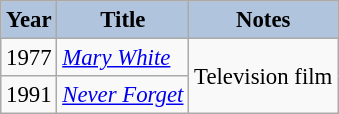<table class="wikitable" style="font-size:95%;">
<tr>
<th style="background:#B0C4DE;">Year</th>
<th style="background:#B0C4DE;">Title</th>
<th style="background:#B0C4DE;">Notes</th>
</tr>
<tr>
<td>1977</td>
<td><em><a href='#'>Mary White</a></em></td>
<td rowspan=2>Television film</td>
</tr>
<tr>
<td>1991</td>
<td><em><a href='#'>Never Forget</a></em></td>
</tr>
</table>
